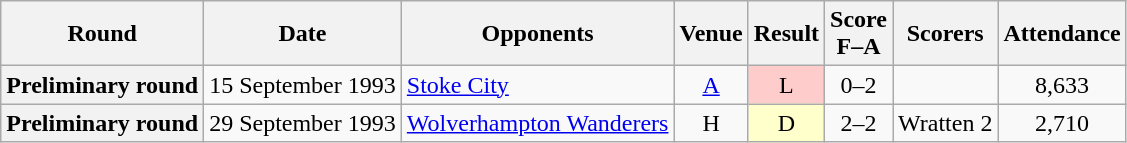<table class="wikitable plainrowheaders" style="text-align:center">
<tr>
<th scope="col">Round</th>
<th scope="col">Date</th>
<th scope="col">Opponents</th>
<th scope="col">Venue</th>
<th scope="col">Result</th>
<th scope="col">Score<br>F–A</th>
<th scope="col">Scorers</th>
<th scope="col">Attendance</th>
</tr>
<tr>
<th scope="row">Preliminary round</th>
<td align="left">15 September 1993</td>
<td align="left"><a href='#'>Stoke City</a></td>
<td><a href='#'>A</a></td>
<td style="background:#fcc;">L</td>
<td>0–2</td>
<td></td>
<td>8,633</td>
</tr>
<tr>
<th scope="row">Preliminary round</th>
<td align="left">29 September 1993</td>
<td align="left"><a href='#'>Wolverhampton Wanderers</a></td>
<td>H</td>
<td style="background:#ffc;">D</td>
<td>2–2</td>
<td align="left">Wratten 2</td>
<td>2,710</td>
</tr>
</table>
